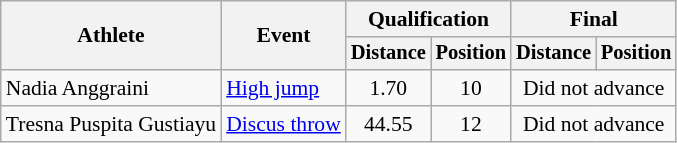<table class=wikitable style=font-size:90%;text-align:center>
<tr>
<th rowspan=2>Athlete</th>
<th rowspan=2>Event</th>
<th colspan=2>Qualification</th>
<th colspan=2>Final</th>
</tr>
<tr style=font-size:95%>
<th>Distance</th>
<th>Position</th>
<th>Distance</th>
<th>Position</th>
</tr>
<tr>
<td align="left">Nadia Anggraini</td>
<td align="left"><a href='#'>High jump</a></td>
<td>1.70</td>
<td>10 </td>
<td colspan="2">Did not advance</td>
</tr>
<tr>
<td align="left">Tresna Puspita Gustiayu</td>
<td align="left"><a href='#'>Discus throw</a></td>
<td>44.55</td>
<td>12</td>
<td colspan="2">Did not advance</td>
</tr>
</table>
